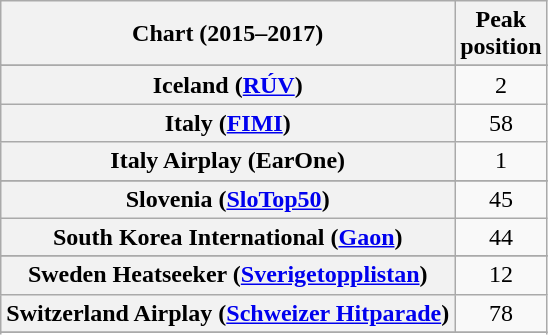<table class="wikitable sortable plainrowheaders" style="text-align:center">
<tr>
<th scope="col">Chart (2015–2017)</th>
<th scope="col">Peak<br>position</th>
</tr>
<tr>
</tr>
<tr>
</tr>
<tr>
</tr>
<tr>
<th scope="row">Iceland (<a href='#'>RÚV</a>)</th>
<td>2</td>
</tr>
<tr>
<th scope="row">Italy (<a href='#'>FIMI</a>)</th>
<td>58</td>
</tr>
<tr>
<th scope="row">Italy Airplay (EarOne)</th>
<td>1</td>
</tr>
<tr>
</tr>
<tr>
</tr>
<tr>
<th scope="row">Slovenia (<a href='#'>SloTop50</a>)</th>
<td>45</td>
</tr>
<tr>
<th scope="row">South Korea International (<a href='#'>Gaon</a>)</th>
<td>44</td>
</tr>
<tr>
</tr>
<tr>
<th scope="row">Sweden Heatseeker (<a href='#'>Sverigetopplistan</a>)</th>
<td>12</td>
</tr>
<tr>
<th scope="row">Switzerland Airplay (<a href='#'>Schweizer Hitparade</a>)</th>
<td>78</td>
</tr>
<tr>
</tr>
<tr>
</tr>
</table>
